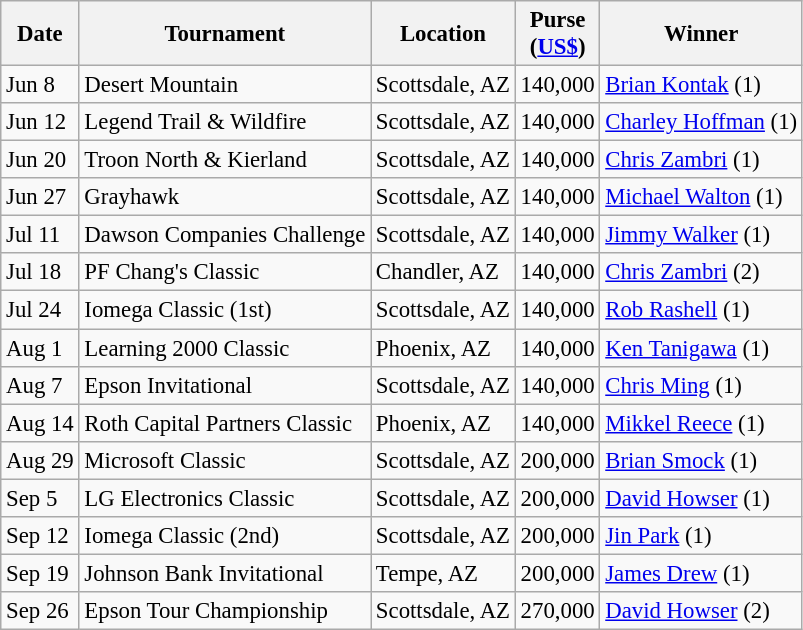<table class="wikitable" style="font-size:95%">
<tr>
<th>Date</th>
<th>Tournament</th>
<th>Location</th>
<th>Purse<br>(<a href='#'>US$</a>)</th>
<th>Winner</th>
</tr>
<tr>
<td>Jun 8</td>
<td>Desert Mountain</td>
<td>Scottsdale, AZ</td>
<td align=right>140,000</td>
<td> <a href='#'>Brian Kontak</a> (1)</td>
</tr>
<tr>
<td>Jun 12</td>
<td>Legend Trail & Wildfire</td>
<td>Scottsdale, AZ</td>
<td align=right>140,000</td>
<td> <a href='#'>Charley Hoffman</a> (1)</td>
</tr>
<tr>
<td>Jun 20</td>
<td>Troon North & Kierland</td>
<td>Scottsdale, AZ</td>
<td align=right>140,000</td>
<td> <a href='#'>Chris Zambri</a> (1)</td>
</tr>
<tr>
<td>Jun 27</td>
<td>Grayhawk</td>
<td>Scottsdale, AZ</td>
<td align=right>140,000</td>
<td> <a href='#'>Michael Walton</a> (1)</td>
</tr>
<tr>
<td>Jul 11</td>
<td>Dawson Companies Challenge</td>
<td>Scottsdale, AZ</td>
<td align=right>140,000</td>
<td> <a href='#'>Jimmy Walker</a> (1)</td>
</tr>
<tr>
<td>Jul 18</td>
<td>PF Chang's Classic</td>
<td>Chandler, AZ</td>
<td align=right>140,000</td>
<td> <a href='#'>Chris Zambri</a> (2)</td>
</tr>
<tr>
<td>Jul 24</td>
<td>Iomega Classic (1st)</td>
<td>Scottsdale, AZ</td>
<td align=right>140,000</td>
<td> <a href='#'>Rob Rashell</a> (1)</td>
</tr>
<tr>
<td>Aug 1</td>
<td>Learning 2000 Classic</td>
<td>Phoenix, AZ</td>
<td align=right>140,000</td>
<td> <a href='#'>Ken Tanigawa</a> (1)</td>
</tr>
<tr>
<td>Aug 7</td>
<td>Epson Invitational</td>
<td>Scottsdale, AZ</td>
<td align=right>140,000</td>
<td> <a href='#'>Chris Ming</a> (1)</td>
</tr>
<tr>
<td>Aug 14</td>
<td>Roth Capital Partners Classic</td>
<td>Phoenix, AZ</td>
<td align=right>140,000</td>
<td> <a href='#'>Mikkel Reece</a> (1)</td>
</tr>
<tr>
<td>Aug 29</td>
<td>Microsoft Classic</td>
<td>Scottsdale, AZ</td>
<td align=right>200,000</td>
<td> <a href='#'>Brian Smock</a> (1)</td>
</tr>
<tr>
<td>Sep 5</td>
<td>LG Electronics Classic</td>
<td>Scottsdale, AZ</td>
<td align=right>200,000</td>
<td> <a href='#'>David Howser</a> (1)</td>
</tr>
<tr>
<td>Sep 12</td>
<td>Iomega Classic (2nd)</td>
<td>Scottsdale, AZ</td>
<td align=right>200,000</td>
<td> <a href='#'>Jin Park</a> (1)</td>
</tr>
<tr>
<td>Sep 19</td>
<td>Johnson Bank Invitational</td>
<td>Tempe, AZ</td>
<td align=right>200,000</td>
<td> <a href='#'>James Drew</a> (1)</td>
</tr>
<tr>
<td>Sep 26</td>
<td>Epson Tour Championship</td>
<td>Scottsdale, AZ</td>
<td align=right>270,000</td>
<td> <a href='#'>David Howser</a> (2)</td>
</tr>
</table>
